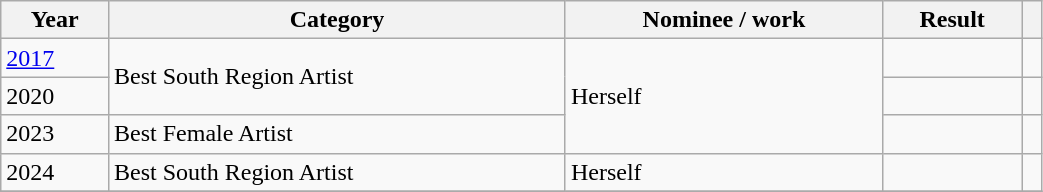<table class="wikitable" style="width:55%;">
<tr>
<th>Year</th>
<th>Category</th>
<th>Nominee / work</th>
<th>Result</th>
<th></th>
</tr>
<tr>
<td><a href='#'>2017</a></td>
<td rowspan="2">Best South Region Artist</td>
<td rowspan="3">Herself</td>
<td></td>
<td></td>
</tr>
<tr>
<td>2020</td>
<td></td>
<td></td>
</tr>
<tr>
<td>2023</td>
<td>Best Female Artist</td>
<td></td>
<td></td>
</tr>
<tr>
<td>2024</td>
<td>Best South Region Artist</td>
<td>Herself</td>
<td></td>
<td></td>
</tr>
<tr>
</tr>
</table>
